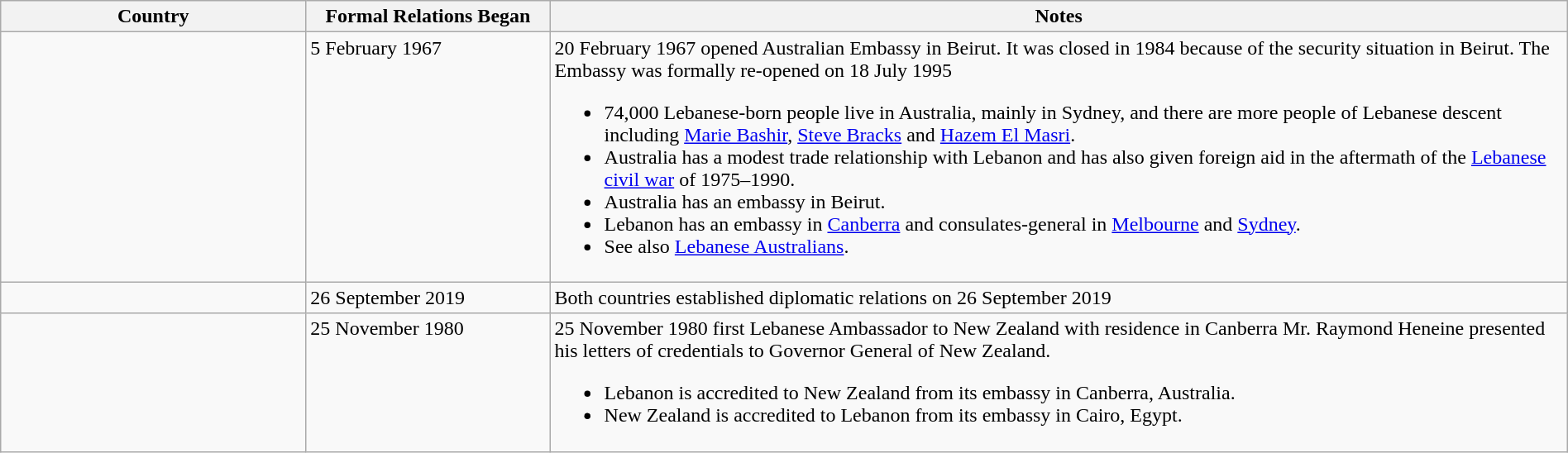<table class="wikitable sortable" style="width:100%; margin:auto;">
<tr>
<th style="width:15%;">Country</th>
<th style="width:12%;">Formal Relations Began</th>
<th style="width:50%;">Notes</th>
</tr>
<tr valign="top">
<td></td>
<td>5 February 1967</td>
<td>20 February 1967 opened Australian Embassy in Beirut. It was closed in 1984 because of the security situation in Beirut. The Embassy was formally re-opened on 18 July 1995<br><ul><li>74,000 Lebanese-born people live in Australia, mainly in Sydney, and there are more people of Lebanese descent including <a href='#'>Marie Bashir</a>, <a href='#'>Steve Bracks</a> and <a href='#'>Hazem El Masri</a>.</li><li>Australia has a modest trade relationship with Lebanon and has also given foreign aid in the aftermath of the <a href='#'>Lebanese civil war</a> of 1975–1990.</li><li>Australia has an embassy in Beirut.</li><li>Lebanon has an embassy in <a href='#'>Canberra</a> and consulates-general in <a href='#'>Melbourne</a> and <a href='#'>Sydney</a>.</li><li>See also <a href='#'>Lebanese Australians</a>.</li></ul></td>
</tr>
<tr>
<td></td>
<td>26 September 2019</td>
<td>Both countries established diplomatic relations on 26 September 2019</td>
</tr>
<tr valign="top">
<td></td>
<td>25 November 1980</td>
<td>25 November 1980 first Lebanese Ambassador to New Zealand with residence in Canberra Mr. Raymond Heneine presented his letters of credentials to Governor General of New Zealand.<br><ul><li>Lebanon is accredited to New Zealand from its embassy in Canberra, Australia.</li><li>New Zealand is accredited to Lebanon from its embassy in Cairo, Egypt.</li></ul></td>
</tr>
</table>
